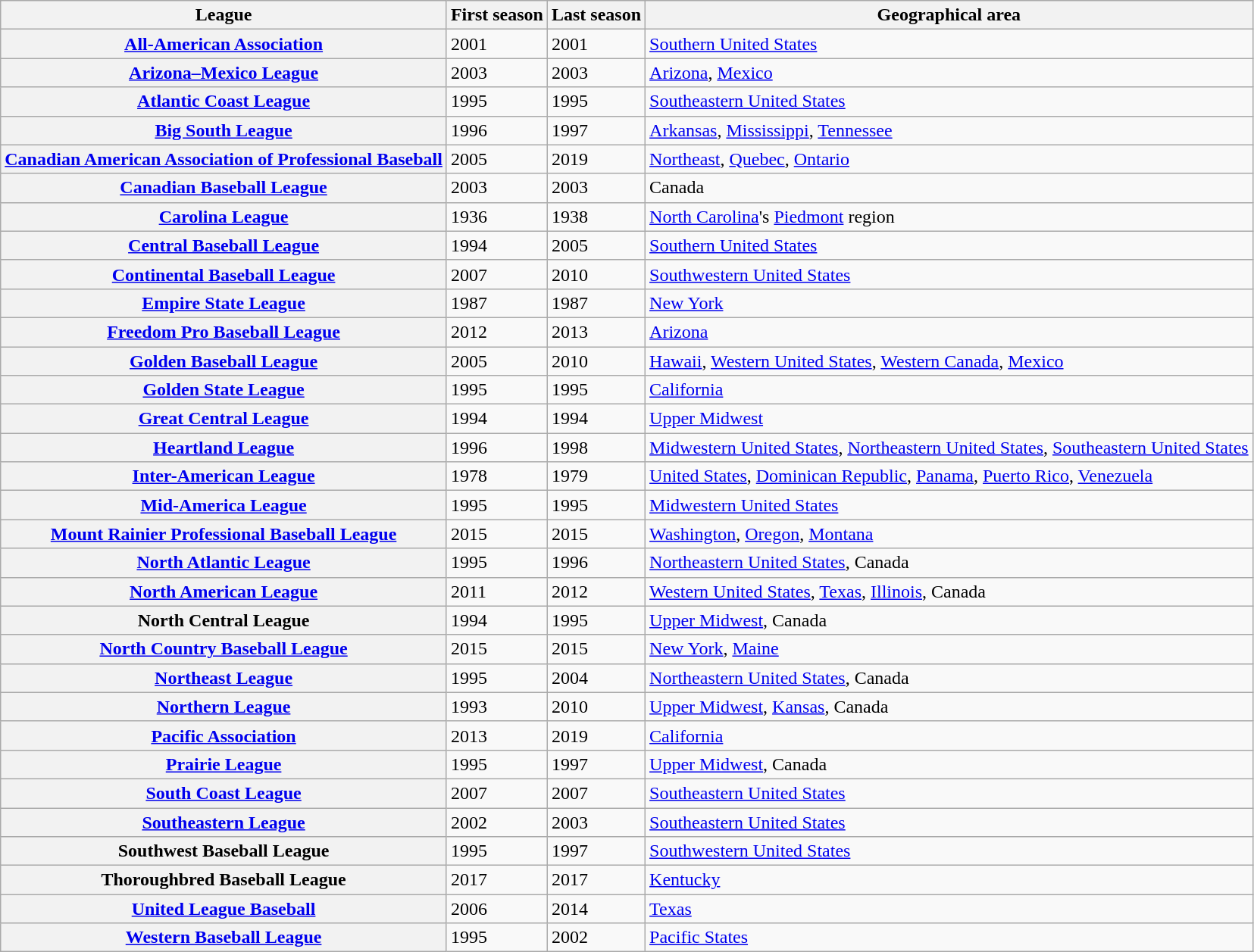<table class="wikitable sortable plainrowheaders">
<tr>
<th scope="col">League</th>
<th scope="col">First season</th>
<th scope="col">Last season</th>
<th scope="col">Geographical area</th>
</tr>
<tr>
<th scope="row"><a href='#'>All-American Association</a></th>
<td>2001</td>
<td>2001</td>
<td><a href='#'>Southern United States</a></td>
</tr>
<tr>
<th scope="row"><a href='#'>Arizona–Mexico League</a></th>
<td>2003</td>
<td>2003</td>
<td><a href='#'>Arizona</a>, <a href='#'>Mexico</a></td>
</tr>
<tr>
<th scope="row"><a href='#'>Atlantic Coast League</a></th>
<td>1995</td>
<td>1995</td>
<td><a href='#'>Southeastern United States</a></td>
</tr>
<tr>
<th scope="row"><a href='#'>Big South League</a></th>
<td>1996</td>
<td>1997</td>
<td><a href='#'>Arkansas</a>, <a href='#'>Mississippi</a>, <a href='#'>Tennessee</a></td>
</tr>
<tr>
<th scope="row"><a href='#'>Canadian American Association of Professional Baseball</a></th>
<td>2005</td>
<td>2019</td>
<td><a href='#'>Northeast</a>, <a href='#'>Quebec</a>, <a href='#'>Ontario</a></td>
</tr>
<tr>
<th scope="row"><a href='#'>Canadian Baseball League</a></th>
<td>2003</td>
<td>2003</td>
<td>Canada</td>
</tr>
<tr>
<th scope="row"><a href='#'>Carolina League</a></th>
<td>1936</td>
<td>1938</td>
<td><a href='#'>North Carolina</a>'s <a href='#'>Piedmont</a> region</td>
</tr>
<tr>
<th scope="row"><a href='#'>Central Baseball League</a></th>
<td>1994</td>
<td>2005</td>
<td><a href='#'>Southern United States</a></td>
</tr>
<tr>
<th scope="row"><a href='#'>Continental Baseball League</a></th>
<td>2007</td>
<td>2010</td>
<td><a href='#'>Southwestern United States</a></td>
</tr>
<tr>
<th scope="row"><a href='#'>Empire State League</a></th>
<td>1987</td>
<td>1987</td>
<td><a href='#'>New York</a></td>
</tr>
<tr>
<th scope="row"><a href='#'>Freedom Pro Baseball League</a></th>
<td>2012</td>
<td>2013</td>
<td><a href='#'>Arizona</a></td>
</tr>
<tr>
<th scope="row"><a href='#'>Golden Baseball League</a></th>
<td>2005</td>
<td>2010</td>
<td><a href='#'>Hawaii</a>, <a href='#'>Western United States</a>, <a href='#'>Western Canada</a>, <a href='#'>Mexico</a></td>
</tr>
<tr>
<th scope="row"><a href='#'>Golden State League</a></th>
<td>1995</td>
<td>1995</td>
<td><a href='#'>California</a></td>
</tr>
<tr>
<th scope="row"><a href='#'>Great Central League</a></th>
<td>1994</td>
<td>1994</td>
<td><a href='#'>Upper Midwest</a></td>
</tr>
<tr>
<th scope="row"><a href='#'>Heartland League</a></th>
<td>1996</td>
<td>1998</td>
<td><a href='#'>Midwestern United States</a>, <a href='#'>Northeastern United States</a>, <a href='#'>Southeastern United States</a></td>
</tr>
<tr>
<th scope="row"><a href='#'>Inter-American League</a></th>
<td>1978</td>
<td>1979</td>
<td><a href='#'>United States</a>, <a href='#'>Dominican Republic</a>, <a href='#'>Panama</a>, <a href='#'>Puerto Rico</a>, <a href='#'>Venezuela</a></td>
</tr>
<tr>
<th scope="row"><a href='#'>Mid-America League</a></th>
<td>1995</td>
<td>1995</td>
<td><a href='#'>Midwestern United States</a></td>
</tr>
<tr>
<th scope="row"><a href='#'>Mount Rainier Professional Baseball League</a></th>
<td>2015</td>
<td>2015</td>
<td><a href='#'>Washington</a>, <a href='#'>Oregon</a>, <a href='#'>Montana</a></td>
</tr>
<tr>
<th scope="row"><a href='#'>North Atlantic League</a></th>
<td>1995</td>
<td>1996</td>
<td><a href='#'>Northeastern United States</a>, Canada</td>
</tr>
<tr>
<th scope="row"><a href='#'>North American League</a></th>
<td>2011</td>
<td>2012</td>
<td><a href='#'>Western United States</a>, <a href='#'>Texas</a>, <a href='#'>Illinois</a>, Canada</td>
</tr>
<tr>
<th scope="row">North Central League</th>
<td>1994</td>
<td>1995</td>
<td><a href='#'>Upper Midwest</a>, Canada</td>
</tr>
<tr>
<th scope="row"><a href='#'>North Country Baseball League</a></th>
<td>2015</td>
<td>2015</td>
<td><a href='#'>New York</a>, <a href='#'>Maine</a></td>
</tr>
<tr>
<th scope="row"><a href='#'>Northeast League</a></th>
<td>1995</td>
<td>2004</td>
<td><a href='#'>Northeastern United States</a>, Canada</td>
</tr>
<tr>
<th scope="row"><a href='#'>Northern League</a></th>
<td>1993</td>
<td>2010</td>
<td><a href='#'>Upper Midwest</a>, <a href='#'>Kansas</a>, Canada</td>
</tr>
<tr>
<th scope="row"><a href='#'>Pacific Association</a></th>
<td>2013</td>
<td>2019</td>
<td><a href='#'>California</a></td>
</tr>
<tr>
<th scope="row"><a href='#'>Prairie League</a></th>
<td>1995</td>
<td>1997</td>
<td><a href='#'>Upper Midwest</a>, Canada</td>
</tr>
<tr>
<th scope="row"><a href='#'>South Coast League</a></th>
<td>2007</td>
<td>2007</td>
<td><a href='#'>Southeastern United States</a></td>
</tr>
<tr>
<th scope="row"><a href='#'>Southeastern League</a></th>
<td>2002</td>
<td>2003</td>
<td><a href='#'>Southeastern United States</a></td>
</tr>
<tr>
<th scope="row">Southwest Baseball League</th>
<td>1995</td>
<td>1997</td>
<td><a href='#'>Southwestern United States</a></td>
</tr>
<tr>
<th scope="row">Thoroughbred Baseball League</th>
<td>2017</td>
<td>2017</td>
<td><a href='#'>Kentucky</a></td>
</tr>
<tr>
<th scope="row"><a href='#'>United League Baseball</a></th>
<td>2006</td>
<td>2014</td>
<td><a href='#'>Texas</a></td>
</tr>
<tr>
<th scope="row"><a href='#'>Western Baseball League</a></th>
<td>1995</td>
<td>2002</td>
<td><a href='#'>Pacific States</a></td>
</tr>
</table>
